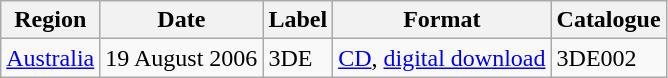<table class="wikitable">
<tr>
<th>Region</th>
<th>Date</th>
<th>Label</th>
<th>Format</th>
<th>Catalogue</th>
</tr>
<tr>
<td rowspan="2"><a href='#'>Australia</a></td>
<td>19 August 2006</td>
<td>3DE</td>
<td><a href='#'>CD</a>, <a href='#'>digital download</a></td>
<td>3DE002</td>
</tr>
</table>
